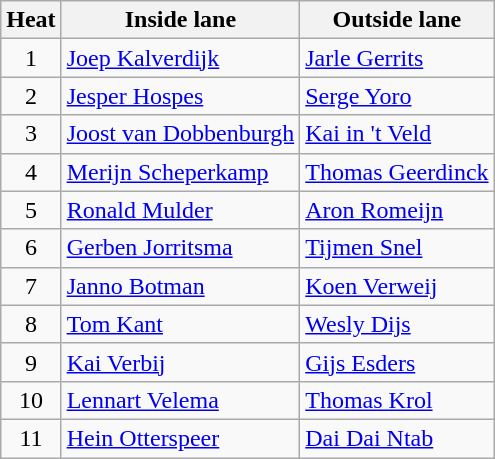<table class="wikitable">
<tr>
<th>Heat</th>
<th>Inside lane</th>
<th>Outside lane</th>
</tr>
<tr>
<td align="center">1</td>
<td><a href='#'>Joep Kalverdijk</a></td>
<td><a href='#'>Jarle Gerrits</a></td>
</tr>
<tr>
<td align="center">2</td>
<td><a href='#'>Jesper Hospes</a></td>
<td><a href='#'>Serge Yoro</a></td>
</tr>
<tr>
<td align="center">3</td>
<td><a href='#'>Joost van Dobbenburgh</a></td>
<td><a href='#'>Kai in 't Veld</a></td>
</tr>
<tr>
<td align="center">4</td>
<td><a href='#'>Merijn Scheperkamp</a></td>
<td><a href='#'>Thomas Geerdinck</a></td>
</tr>
<tr>
<td align="center">5</td>
<td><a href='#'>Ronald Mulder</a></td>
<td><a href='#'>Aron Romeijn</a></td>
</tr>
<tr>
<td align="center">6</td>
<td><a href='#'>Gerben Jorritsma</a></td>
<td><a href='#'>Tijmen Snel</a></td>
</tr>
<tr>
<td align="center">7</td>
<td><a href='#'>Janno Botman</a></td>
<td><a href='#'>Koen Verweij</a></td>
</tr>
<tr>
<td align="center">8</td>
<td><a href='#'>Tom Kant</a></td>
<td><a href='#'>Wesly Dijs</a></td>
</tr>
<tr>
<td align="center">9</td>
<td><a href='#'>Kai Verbij</a></td>
<td><a href='#'>Gijs Esders</a></td>
</tr>
<tr>
<td align="center">10</td>
<td><a href='#'>Lennart Velema</a></td>
<td><a href='#'>Thomas Krol</a></td>
</tr>
<tr>
<td align="center">11</td>
<td><a href='#'>Hein Otterspeer</a></td>
<td><a href='#'>Dai Dai Ntab</a></td>
</tr>
</table>
